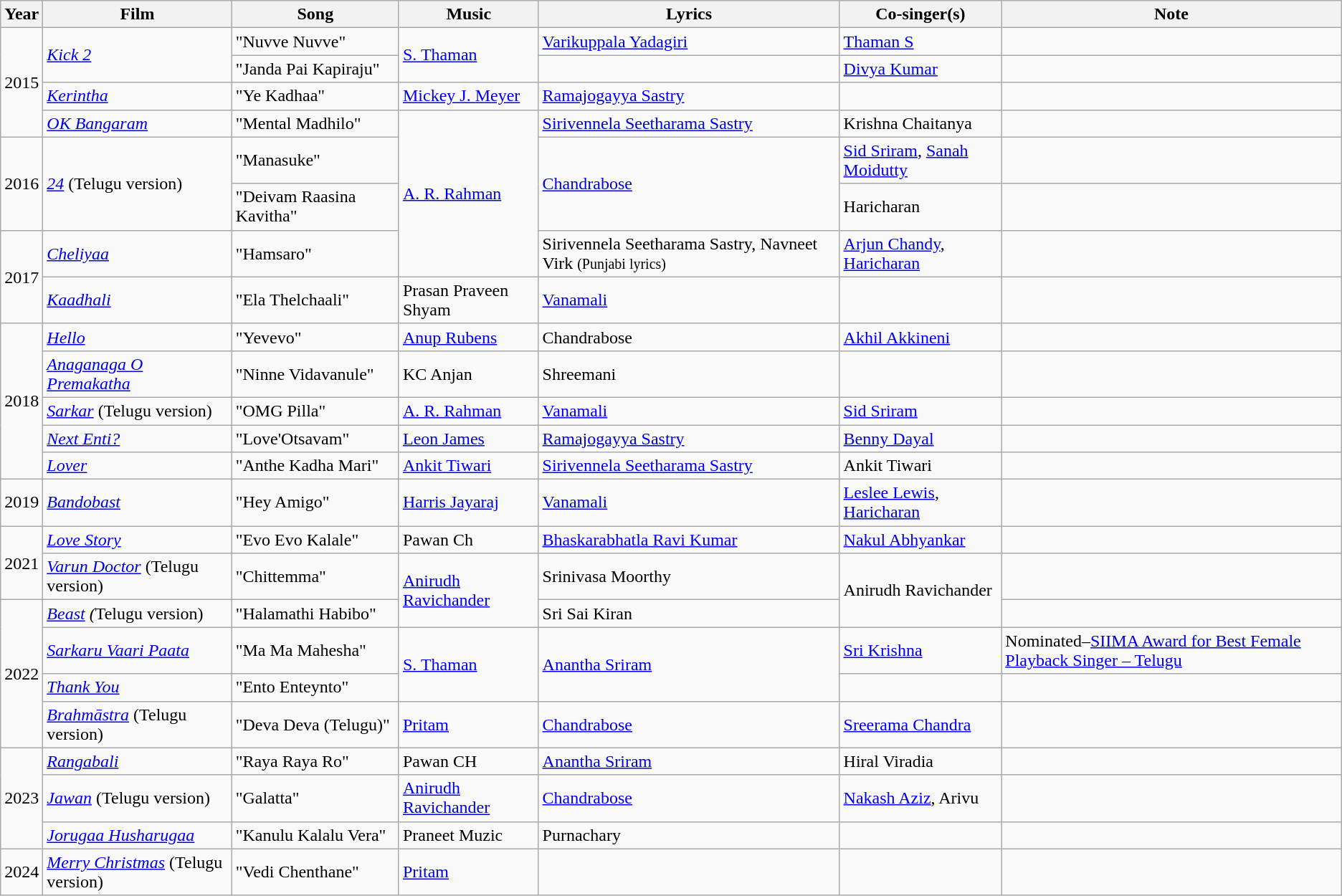<table class="wikitable">
<tr>
<th>Year</th>
<th>Film</th>
<th>Song</th>
<th>Music</th>
<th>Lyrics</th>
<th>Co-singer(s)</th>
<th>Note</th>
</tr>
<tr>
<td rowspan="4">2015</td>
<td rowspan="2"><em><a href='#'>Kick 2</a></em></td>
<td>"Nuvve Nuvve"</td>
<td rowspan="2"><a href='#'>S. Thaman</a></td>
<td><a href='#'>Varikuppala Yadagiri</a></td>
<td><a href='#'>Thaman S</a></td>
<td></td>
</tr>
<tr>
<td>"Janda Pai Kapiraju"</td>
<td></td>
<td><a href='#'>Divya Kumar</a></td>
<td></td>
</tr>
<tr>
<td><em><a href='#'>Kerintha</a></em></td>
<td>"Ye Kadhaa"</td>
<td><a href='#'>Mickey J. Meyer</a></td>
<td><a href='#'>Ramajogayya Sastry</a></td>
<td></td>
<td></td>
</tr>
<tr>
<td><em><a href='#'>OK Bangaram</a></em></td>
<td>"Mental Madhilo"</td>
<td rowspan="4"><a href='#'>A. R. Rahman</a></td>
<td><a href='#'>Sirivennela Seetharama Sastry</a></td>
<td>Krishna Chaitanya</td>
<td></td>
</tr>
<tr>
<td rowspan="2">2016</td>
<td rowspan="2"><em><a href='#'>24</a></em> (Telugu version)</td>
<td>"Manasuke"</td>
<td rowspan="2"><a href='#'>Chandrabose</a></td>
<td><a href='#'>Sid Sriram</a>, <a href='#'>Sanah Moidutty</a></td>
<td></td>
</tr>
<tr>
<td>"Deivam Raasina Kavitha"</td>
<td>Haricharan</td>
<td></td>
</tr>
<tr>
<td rowspan="2">2017</td>
<td><em><a href='#'>Cheliyaa</a></em></td>
<td>"Hamsaro"</td>
<td>Sirivennela Seetharama Sastry, Navneet Virk <small>(Punjabi lyrics)</small></td>
<td><a href='#'>Arjun Chandy</a>, <a href='#'>Haricharan</a></td>
<td></td>
</tr>
<tr>
<td><em><a href='#'>Kaadhali</a></em></td>
<td>"Ela Thelchaali"</td>
<td>Prasan Praveen Shyam</td>
<td><a href='#'>Vanamali</a></td>
<td></td>
<td></td>
</tr>
<tr>
<td rowspan="5">2018</td>
<td><em><a href='#'>Hello</a></em></td>
<td>"Yevevo"</td>
<td><a href='#'>Anup Rubens</a></td>
<td>Chandrabose</td>
<td><a href='#'>Akhil Akkineni</a></td>
<td></td>
</tr>
<tr>
<td><em><a href='#'>Anaganaga O Premakatha</a></em></td>
<td>"Ninne Vidavanule"</td>
<td>KC Anjan</td>
<td>Shreemani</td>
<td></td>
<td></td>
</tr>
<tr>
<td><em><a href='#'>Sarkar</a></em> (Telugu version)</td>
<td>"OMG Pilla"</td>
<td><a href='#'>A. R. Rahman</a></td>
<td><a href='#'>Vanamali</a></td>
<td><a href='#'>Sid Sriram</a></td>
<td></td>
</tr>
<tr>
<td><em><a href='#'>Next Enti?</a></em></td>
<td>"Love'Otsavam"</td>
<td><a href='#'>Leon James</a></td>
<td><a href='#'>Ramajogayya Sastry</a></td>
<td><a href='#'>Benny Dayal</a></td>
<td></td>
</tr>
<tr>
<td><em><a href='#'>Lover</a></em></td>
<td>"Anthe Kadha Mari"</td>
<td><a href='#'>Ankit Tiwari</a></td>
<td><a href='#'>Sirivennela Seetharama Sastry</a></td>
<td>Ankit Tiwari</td>
<td></td>
</tr>
<tr>
<td rowspan="1">2019</td>
<td><em><a href='#'>Bandobast</a></em></td>
<td rowspan="1">"Hey Amigo"</td>
<td rowspan="1"><a href='#'>Harris Jayaraj</a></td>
<td><a href='#'>Vanamali</a></td>
<td><a href='#'>Leslee Lewis</a>, <a href='#'>Haricharan</a></td>
<td></td>
</tr>
<tr>
<td rowspan="2">2021</td>
<td><a href='#'><em>Love Story</em></a></td>
<td>"Evo Evo Kalale"</td>
<td>Pawan Ch</td>
<td><a href='#'>Bhaskarabhatla Ravi Kumar</a></td>
<td><a href='#'>Nakul Abhyankar</a></td>
<td></td>
</tr>
<tr>
<td><a href='#'><em>Varun Doctor</em></a> (Telugu version)</td>
<td>"Chittemma"</td>
<td rowspan="2"><a href='#'>Anirudh Ravichander</a></td>
<td>Srinivasa Moorthy</td>
<td rowspan="2">Anirudh Ravichander</td>
<td></td>
</tr>
<tr>
<td rowspan="4">2022</td>
<td><em><a href='#'>Beast</a></em> <em>(</em>Telugu version)</td>
<td>"Halamathi Habibo"</td>
<td>Sri Sai Kiran</td>
<td></td>
</tr>
<tr>
<td><em><a href='#'>Sarkaru Vaari Paata</a></em></td>
<td>"Ma Ma Mahesha"</td>
<td rowspan="2"><a href='#'>S. Thaman</a></td>
<td rowspan="2"><a href='#'>Anantha Sriram</a></td>
<td><a href='#'>Sri Krishna</a></td>
<td>Nominated–<a href='#'>SIIMA Award for Best Female Playback Singer – Telugu</a></td>
</tr>
<tr>
<td><a href='#'><em>Thank You</em></a></td>
<td>"Ento Enteynto"</td>
<td></td>
<td></td>
</tr>
<tr>
<td rowspan="1"><a href='#'><em>Brahmāstra</em></a> (Telugu version)</td>
<td>"Deva Deva (Telugu)"</td>
<td rowspan="1"><a href='#'>Pritam</a></td>
<td><a href='#'>Chandrabose</a></td>
<td><a href='#'>Sreerama Chandra</a></td>
<td></td>
</tr>
<tr>
<td rowspan="3">2023</td>
<td><a href='#'><em>Rangabali</em></a></td>
<td>"Raya Raya Ro"</td>
<td>Pawan CH</td>
<td><a href='#'>Anantha Sriram</a></td>
<td>Hiral Viradia</td>
<td></td>
</tr>
<tr>
<td rowspan="1"><em><a href='#'>Jawan</a></em> (Telugu version)</td>
<td>"Galatta"</td>
<td rowspan="1"><a href='#'>Anirudh Ravichander</a></td>
<td><a href='#'>Chandrabose</a></td>
<td><a href='#'>Nakash Aziz</a>, Arivu</td>
<td></td>
</tr>
<tr>
<td><em><a href='#'>Jorugaa Husharugaa</a></em></td>
<td>"Kanulu Kalalu Vera"</td>
<td>Praneet Muzic</td>
<td>Purnachary</td>
<td></td>
<td></td>
</tr>
<tr>
<td>2024</td>
<td><a href='#'><em>Merry Christmas</em></a> (Telugu version)</td>
<td>"Vedi Chenthane"</td>
<td><a href='#'>Pritam</a></td>
<td></td>
<td></td>
<td></td>
</tr>
</table>
